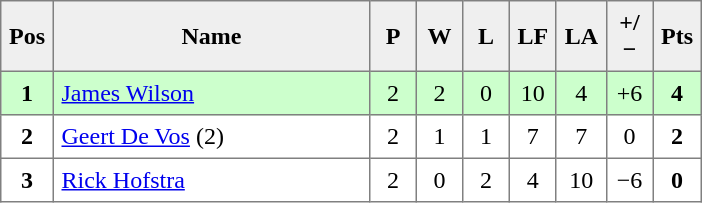<table style=border-collapse:collapse border=1 cellspacing=0 cellpadding=5>
<tr align=center bgcolor=#efefef>
<th width=20>Pos</th>
<th width=200>Name</th>
<th width=20>P</th>
<th width=20>W</th>
<th width=20>L</th>
<th width=20>LF</th>
<th width=20>LA</th>
<th width=20>+/−</th>
<th width=20>Pts</th>
</tr>
<tr align=center style="background: #ccffcc;">
<td><strong>1</strong></td>
<td align="left"> <a href='#'>James Wilson</a></td>
<td>2</td>
<td>2</td>
<td>0</td>
<td>10</td>
<td>4</td>
<td>+6</td>
<td><strong>4</strong></td>
</tr>
<tr align=center>
<td><strong>2</strong></td>
<td align="left"> <a href='#'>Geert De Vos</a> (2)</td>
<td>2</td>
<td>1</td>
<td>1</td>
<td>7</td>
<td>7</td>
<td>0</td>
<td><strong>2</strong></td>
</tr>
<tr align=center>
<td><strong>3</strong></td>
<td align="left"> <a href='#'>Rick Hofstra</a></td>
<td>2</td>
<td>0</td>
<td>2</td>
<td>4</td>
<td>10</td>
<td>−6</td>
<td><strong>0</strong></td>
</tr>
</table>
